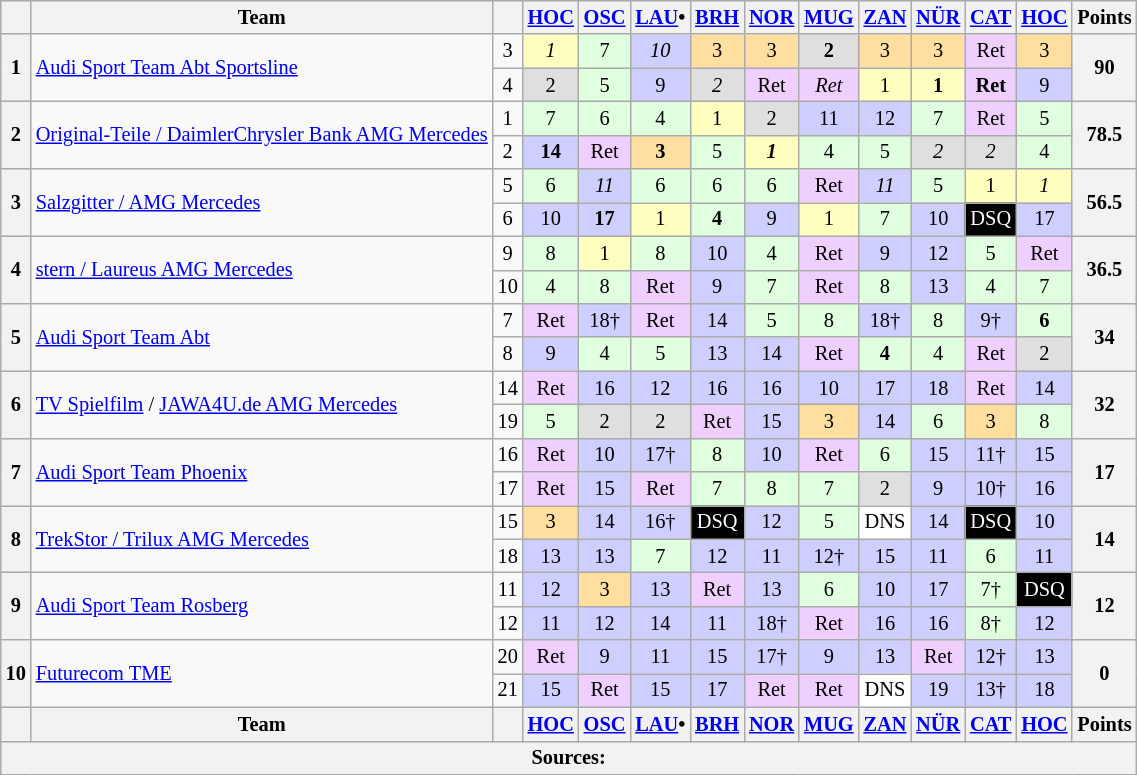<table class="wikitable" style="font-size:85%; text-align:center">
<tr style="background:#f9f9f9" valign="top">
<th valign="middle"></th>
<th valign="middle">Team</th>
<th valign="middle"></th>
<th><a href='#'>HOC</a><br></th>
<th><a href='#'>OSC</a><br></th>
<th><a href='#'>LAU</a>•<br></th>
<th><a href='#'>BRH</a><br></th>
<th><a href='#'>NOR</a><br></th>
<th><a href='#'>MUG</a><br></th>
<th><a href='#'>ZAN</a><br></th>
<th><a href='#'>NÜR</a><br></th>
<th><a href='#'>CAT</a><br></th>
<th><a href='#'>HOC</a><br></th>
<th valign="middle">Points</th>
</tr>
<tr>
<th rowspan=2>1</th>
<td align="left" rowspan=2><a href='#'>Audi Sport Team Abt Sportsline</a></td>
<td align="center">3</td>
<td style="background:#ffffbf;"><em>1</em></td>
<td style="background:#dfffdf;">7</td>
<td style="background:#cfcfff;"><em>10</em></td>
<td style="background:#ffdf9f;">3</td>
<td style="background:#ffdf9f;">3</td>
<td style="background:#dfdfdf;"><strong>2</strong></td>
<td style="background:#ffdf9f;">3</td>
<td style="background:#ffdf9f;">3</td>
<td style="background:#efcfff;">Ret</td>
<td style="background:#ffdf9f;">3</td>
<th rowspan=2>90</th>
</tr>
<tr>
<td align="center">4</td>
<td style="background:#dfdfdf;">2</td>
<td style="background:#dfffdf;">5</td>
<td style="background:#cfcfff;">9</td>
<td style="background:#dfdfdf;"><em>2</em></td>
<td style="background:#efcfff;">Ret</td>
<td style="background:#efcfff;"><em>Ret</em></td>
<td style="background:#ffffbf;">1</td>
<td style="background:#ffffbf;"><strong>1</strong></td>
<td style="background:#efcfff;"><strong>Ret</strong></td>
<td style="background:#cfcfff;">9</td>
</tr>
<tr>
<th rowspan=2>2</th>
<td align="left" rowspan=2><a href='#'>Original-Teile / DaimlerChrysler Bank AMG Mercedes</a></td>
<td align="center">1</td>
<td style="background:#dfffdf;">7</td>
<td style="background:#dfffdf;">6</td>
<td style="background:#dfffdf;">4</td>
<td style="background:#ffffbf;">1</td>
<td style="background:#dfdfdf;">2</td>
<td style="background:#cfcfff;">11</td>
<td style="background:#cfcfff;">12</td>
<td style="background:#dfffdf;">7</td>
<td style="background:#efcfff;">Ret</td>
<td style="background:#dfffdf;">5</td>
<th rowspan=2>78.5</th>
</tr>
<tr>
<td align="center">2</td>
<td style="background:#cfcfff;"><strong>14</strong></td>
<td style="background:#efcfff;">Ret</td>
<td style="background:#ffdf9f;"><strong>3</strong></td>
<td style="background:#dfffdf;">5</td>
<td style="background:#ffffbf;"><strong><em>1</em></strong></td>
<td style="background:#dfffdf;">4</td>
<td style="background:#dfffdf;">5</td>
<td style="background:#dfdfdf;"><em>2</em></td>
<td style="background:#dfdfdf;"><em>2</em></td>
<td style="background:#dfffdf;">4</td>
</tr>
<tr>
<th rowspan=2>3</th>
<td align="left" rowspan=2><a href='#'>Salzgitter / AMG Mercedes</a></td>
<td align="center">5</td>
<td style="background:#dfffdf;">6</td>
<td style="background:#cfcfff;"><em>11</em></td>
<td style="background:#dfffdf;">6</td>
<td style="background:#dfffdf;">6</td>
<td style="background:#dfffdf;">6</td>
<td style="background:#efcfff;">Ret</td>
<td style="background:#cfcfff;"><em>11</em></td>
<td style="background:#dfffdf;">5</td>
<td style="background:#ffffbf;">1</td>
<td style="background:#ffffbf;"><em>1</em></td>
<th rowspan=2>56.5</th>
</tr>
<tr>
<td align="center">6</td>
<td style="background:#cfcfff;">10</td>
<td style="background:#cfcfff;"><strong>17</strong></td>
<td style="background:#ffffbf;">1</td>
<td style="background:#dfffdf;"><strong>4</strong></td>
<td style="background:#cfcfff;">9</td>
<td style="background:#ffffbf;">1</td>
<td style="background:#dfffdf;">7</td>
<td style="background:#cfcfff;">10</td>
<td style="background:#000000; color:white">DSQ</td>
<td style="background:#cfcfff;">17</td>
</tr>
<tr>
<th rowspan=2>4</th>
<td align="left" rowspan=2><a href='#'>stern / Laureus AMG Mercedes</a></td>
<td align="center">9</td>
<td style="background:#dfffdf;">8</td>
<td style="background:#ffffbf;">1</td>
<td style="background:#dfffdf;">8</td>
<td style="background:#cfcfff;">10</td>
<td style="background:#dfffdf;">4</td>
<td style="background:#efcfff;">Ret</td>
<td style="background:#cfcfff;">9</td>
<td style="background:#cfcfff;">12</td>
<td style="background:#dfffdf;">5</td>
<td style="background:#efcfff;">Ret</td>
<th rowspan=2>36.5</th>
</tr>
<tr>
<td align="center">10</td>
<td style="background:#dfffdf;">4</td>
<td style="background:#dfffdf;">8</td>
<td style="background:#efcfff;">Ret</td>
<td style="background:#cfcfff;">9</td>
<td style="background:#dfffdf;">7</td>
<td style="background:#efcfff;">Ret</td>
<td style="background:#dfffdf;">8</td>
<td style="background:#cfcfff;">13</td>
<td style="background:#dfffdf;">4</td>
<td style="background:#dfffdf;">7</td>
</tr>
<tr>
<th rowspan=2>5</th>
<td align="left" rowspan=2><a href='#'>Audi Sport Team Abt</a></td>
<td align="center">7</td>
<td style="background:#efcfff;">Ret</td>
<td style="background:#cfcfff;">18†</td>
<td style="background:#efcfff;">Ret</td>
<td style="background:#cfcfff;">14</td>
<td style="background:#dfffdf;">5</td>
<td style="background:#dfffdf;">8</td>
<td style="background:#cfcfff;">18†</td>
<td style="background:#dfffdf;">8</td>
<td style="background:#cfcfff;">9†</td>
<td style="background:#dfffdf;"><strong>6</strong></td>
<th rowspan=2>34</th>
</tr>
<tr>
<td align="center">8</td>
<td style="background:#cfcfff;">9</td>
<td style="background:#dfffdf;">4</td>
<td style="background:#dfffdf;">5</td>
<td style="background:#cfcfff;">13</td>
<td style="background:#cfcfff;">14</td>
<td style="background:#efcfff;">Ret</td>
<td style="background:#dfffdf;"><strong>4</strong></td>
<td style="background:#dfffdf;">4</td>
<td style="background:#efcfff;">Ret</td>
<td style="background:#dfdfdf;">2</td>
</tr>
<tr>
<th rowspan=2>6</th>
<td align="left" rowspan=2><a href='#'>TV Spielfilm</a> / <a href='#'>JAWA4U.de AMG Mercedes</a></td>
<td align="center">14</td>
<td style="background:#efcfff;">Ret</td>
<td style="background:#cfcfff;">16</td>
<td style="background:#cfcfff;">12</td>
<td style="background:#cfcfff;">16</td>
<td style="background:#cfcfff;">16</td>
<td style="background:#cfcfff;">10</td>
<td style="background:#cfcfff;">17</td>
<td style="background:#cfcfff;">18</td>
<td style="background:#efcfff;">Ret</td>
<td style="background:#cfcfff;">14</td>
<th rowspan=2>32</th>
</tr>
<tr>
<td align="center">19</td>
<td style="background:#dfffdf;">5</td>
<td style="background:#dfdfdf;">2</td>
<td style="background:#dfdfdf;">2</td>
<td style="background:#efcfff;">Ret</td>
<td style="background:#cfcfff;">15</td>
<td style="background:#ffdf9f;">3</td>
<td style="background:#cfcfff;">14</td>
<td style="background:#dfffdf;">6</td>
<td style="background:#ffdf9f;">3</td>
<td style="background:#dfffdf;">8</td>
</tr>
<tr>
<th rowspan=2>7</th>
<td align="left" rowspan=2><a href='#'>Audi Sport Team Phoenix</a></td>
<td align="center">16</td>
<td style="background:#efcfff;">Ret</td>
<td style="background:#cfcfff;">10</td>
<td style="background:#cfcfff;">17†</td>
<td style="background:#dfffdf;">8</td>
<td style="background:#cfcfff;">10</td>
<td style="background:#efcfff;">Ret</td>
<td style="background:#dfffdf;">6</td>
<td style="background:#cfcfff;">15</td>
<td style="background:#cfcfff;">11†</td>
<td style="background:#cfcfff;">15</td>
<th rowspan=2>17</th>
</tr>
<tr>
<td align="center">17</td>
<td style="background:#efcfff;">Ret</td>
<td style="background:#cfcfff;">15</td>
<td style="background:#efcfff;">Ret</td>
<td style="background:#dfffdf;">7</td>
<td style="background:#dfffdf;">8</td>
<td style="background:#dfffdf;">7</td>
<td style="background:#dfdfdf;">2</td>
<td style="background:#cfcfff;">9</td>
<td style="background:#cfcfff;">10†</td>
<td style="background:#cfcfff;">16</td>
</tr>
<tr>
<th rowspan=2>8</th>
<td align="left" rowspan=2><a href='#'>TrekStor / Trilux AMG Mercedes</a></td>
<td align="center">15</td>
<td style="background:#ffdf9f;">3</td>
<td style="background:#cfcfff;">14</td>
<td style="background:#cfcfff;">16†</td>
<td style="background:#000000; color:white">DSQ</td>
<td style="background:#cfcfff;">12</td>
<td style="background:#dfffdf;">5</td>
<td style="background:#ffffff;">DNS</td>
<td style="background:#cfcfff;">14</td>
<td style="background:#000000; color:white">DSQ</td>
<td style="background:#cfcfff;">10</td>
<th rowspan=2>14</th>
</tr>
<tr>
<td align="center">18</td>
<td style="background:#cfcfff;">13</td>
<td style="background:#cfcfff;">13</td>
<td style="background:#dfffdf;">7</td>
<td style="background:#cfcfff;">12</td>
<td style="background:#cfcfff;">11</td>
<td style="background:#cfcfff;">12†</td>
<td style="background:#cfcfff;">15</td>
<td style="background:#cfcfff;">11</td>
<td style="background:#dfffdf;">6</td>
<td style="background:#cfcfff;">11</td>
</tr>
<tr>
<th rowspan=2>9</th>
<td align="left" rowspan=2><a href='#'>Audi Sport Team Rosberg</a></td>
<td align="center">11</td>
<td style="background:#cfcfff;">12</td>
<td style="background:#ffdf9f;">3</td>
<td style="background:#cfcfff;">13</td>
<td style="background:#efcfff;">Ret</td>
<td style="background:#cfcfff;">13</td>
<td style="background:#dfffdf;">6</td>
<td style="background:#cfcfff;">10</td>
<td style="background:#cfcfff;">17</td>
<td style="background:#dfffdf;">7†</td>
<td style="background:#000000; color:white">DSQ</td>
<th rowspan=2>12</th>
</tr>
<tr>
<td align="center">12</td>
<td style="background:#cfcfff;">11</td>
<td style="background:#cfcfff;">12</td>
<td style="background:#cfcfff;">14</td>
<td style="background:#cfcfff;">11</td>
<td style="background:#cfcfff;">18†</td>
<td style="background:#efcfff;">Ret</td>
<td style="background:#cfcfff;">16</td>
<td style="background:#cfcfff;">16</td>
<td style="background:#dfffdf;">8†</td>
<td style="background:#cfcfff;">12</td>
</tr>
<tr>
<th rowspan=2>10</th>
<td align="left" rowspan=2><a href='#'>Futurecom TME</a></td>
<td align="center">20</td>
<td style="background:#efcfff;">Ret</td>
<td style="background:#cfcfff;">9</td>
<td style="background:#cfcfff;">11</td>
<td style="background:#cfcfff;">15</td>
<td style="background:#cfcfff;">17†</td>
<td style="background:#cfcfff;">9</td>
<td style="background:#cfcfff;">13</td>
<td style="background:#efcfff;">Ret</td>
<td style="background:#cfcfff;">12†</td>
<td style="background:#cfcfff;">13</td>
<th rowspan=2>0</th>
</tr>
<tr>
<td align="center">21</td>
<td style="background:#cfcfff;">15</td>
<td style="background:#efcfff;">Ret</td>
<td style="background:#cfcfff;">15</td>
<td style="background:#cfcfff;">17</td>
<td style="background:#efcfff;">Ret</td>
<td style="background:#efcfff;">Ret</td>
<td style="background:#ffffff;">DNS</td>
<td style="background:#cfcfff;">19</td>
<td style="background:#cfcfff;">13†</td>
<td style="background:#cfcfff;">18</td>
</tr>
<tr>
<th valign="middle"></th>
<th valign="middle">Team</th>
<th valign="middle"></th>
<th><a href='#'>HOC</a><br></th>
<th><a href='#'>OSC</a><br></th>
<th><a href='#'>LAU</a>•<br></th>
<th><a href='#'>BRH</a><br></th>
<th><a href='#'>NOR</a><br></th>
<th><a href='#'>MUG</a><br></th>
<th><a href='#'>ZAN</a><br></th>
<th><a href='#'>NÜR</a><br></th>
<th><a href='#'>CAT</a><br></th>
<th><a href='#'>HOC</a><br></th>
<th valign="middle">Points</th>
</tr>
<tr>
<th colspan="14">Sources:</th>
</tr>
</table>
